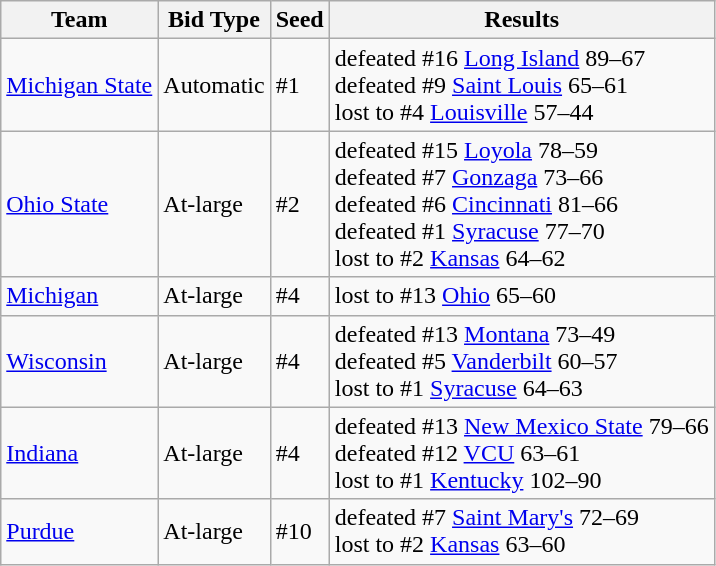<table class="wikitable">
<tr>
<th align="center">Team</th>
<th align="center">Bid Type</th>
<th align="center">Seed</th>
<th align="center">Results</th>
</tr>
<tr>
<td><a href='#'>Michigan State</a></td>
<td>Automatic</td>
<td>#1</td>
<td>defeated #16 <a href='#'>Long Island</a> 89–67<br> defeated #9 <a href='#'>Saint Louis</a> 65–61<br>lost to #4 <a href='#'>Louisville</a> 57–44</td>
</tr>
<tr>
<td><a href='#'>Ohio State</a></td>
<td>At-large</td>
<td>#2</td>
<td>defeated #15 <a href='#'>Loyola</a> 78–59<br> defeated #7 <a href='#'>Gonzaga</a> 73–66 <br> defeated #6 <a href='#'>Cincinnati</a> 81–66<br> defeated #1 <a href='#'>Syracuse</a> 77–70<br>lost to #2 <a href='#'>Kansas</a> 64–62</td>
</tr>
<tr>
<td><a href='#'>Michigan</a></td>
<td>At-large</td>
<td>#4</td>
<td>lost to #13 <a href='#'>Ohio</a> 65–60</td>
</tr>
<tr>
<td><a href='#'>Wisconsin</a></td>
<td>At-large</td>
<td>#4</td>
<td>defeated #13 <a href='#'>Montana</a> 73–49<br> defeated #5 <a href='#'>Vanderbilt</a> 60–57<br> lost to #1 <a href='#'>Syracuse</a> 64–63</td>
</tr>
<tr>
<td><a href='#'>Indiana</a></td>
<td>At-large</td>
<td>#4</td>
<td>defeated #13 <a href='#'>New Mexico State</a> 79–66<br> defeated #12 <a href='#'>VCU</a> 63–61<br>lost to #1 <a href='#'>Kentucky</a> 102–90</td>
</tr>
<tr>
<td><a href='#'>Purdue</a></td>
<td>At-large</td>
<td>#10</td>
<td>defeated #7 <a href='#'>Saint Mary's</a> 72–69<br> lost to #2 <a href='#'>Kansas</a> 63–60</td>
</tr>
</table>
